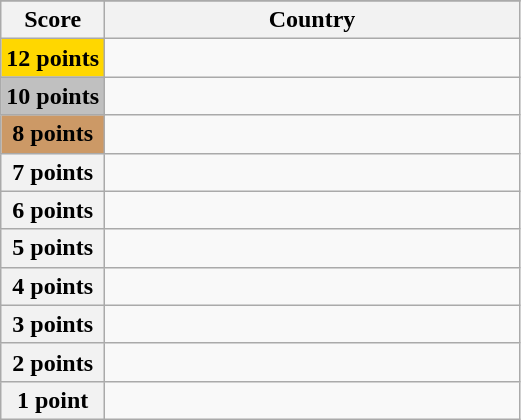<table class="wikitable">
<tr>
</tr>
<tr>
<th scope="col" width="20%">Score</th>
<th scope="col">Country</th>
</tr>
<tr>
<th scope="row" style="background:gold">12 points</th>
<td></td>
</tr>
<tr>
<th scope="row" style="background:silver">10 points</th>
<td></td>
</tr>
<tr>
<th scope="row" style="background:#CC9966">8 points</th>
<td></td>
</tr>
<tr>
<th scope="row">7 points</th>
<td></td>
</tr>
<tr>
<th scope="row">6 points</th>
<td></td>
</tr>
<tr>
<th scope="row">5 points</th>
<td></td>
</tr>
<tr>
<th scope="row">4 points</th>
<td></td>
</tr>
<tr>
<th scope="row">3 points</th>
<td></td>
</tr>
<tr>
<th scope="row">2 points</th>
<td></td>
</tr>
<tr>
<th scope="row">1 point</th>
<td></td>
</tr>
</table>
